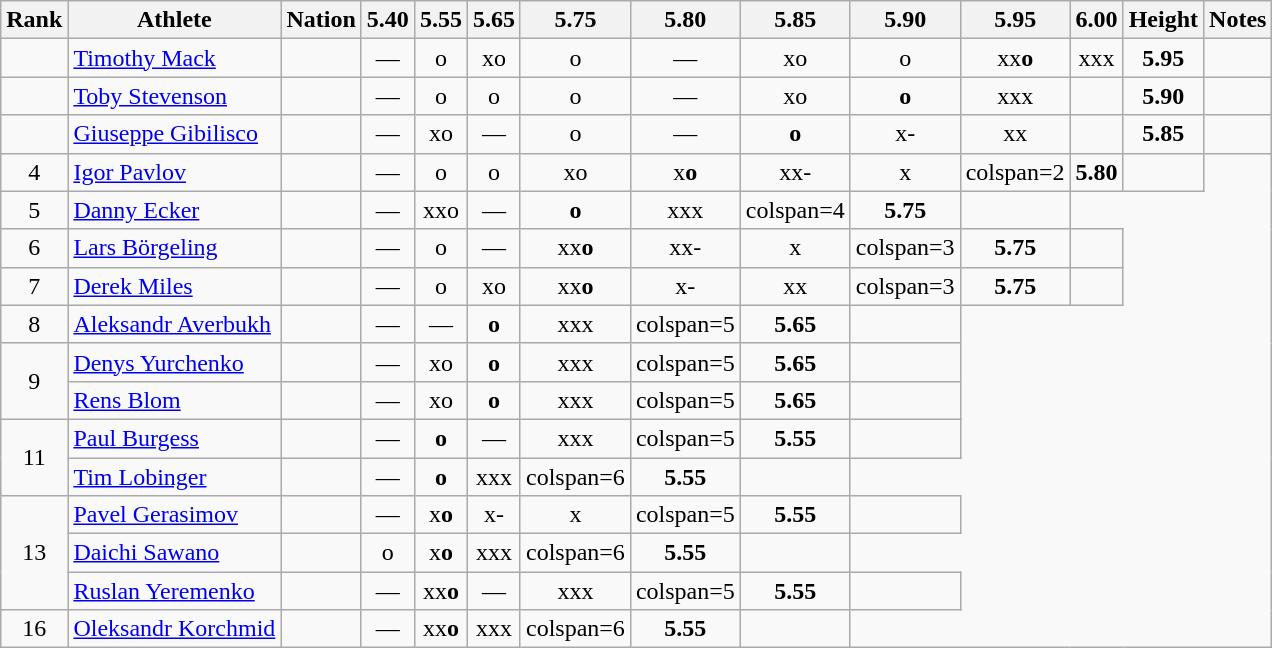<table class="wikitable sortable" style="text-align:center">
<tr>
<th>Rank</th>
<th>Athlete</th>
<th>Nation</th>
<th>5.40</th>
<th>5.55</th>
<th>5.65</th>
<th>5.75</th>
<th>5.80</th>
<th>5.85</th>
<th>5.90</th>
<th>5.95</th>
<th>6.00</th>
<th>Height</th>
<th>Notes</th>
</tr>
<tr>
<td></td>
<td align=left><a href='#'>Timothy Mack</a></td>
<td align=left></td>
<td>—</td>
<td>o</td>
<td>xo</td>
<td>o</td>
<td>—</td>
<td>xo</td>
<td>o</td>
<td>xx<strong>o</strong></td>
<td>xxx</td>
<td><strong>5.95</strong></td>
<td></td>
</tr>
<tr>
<td></td>
<td align=left><a href='#'>Toby Stevenson</a></td>
<td align=left></td>
<td>—</td>
<td>o</td>
<td>o</td>
<td>o</td>
<td>—</td>
<td>xo</td>
<td><strong>o</strong></td>
<td>xxx</td>
<td></td>
<td><strong>5.90</strong></td>
<td></td>
</tr>
<tr>
<td></td>
<td align=left><a href='#'>Giuseppe Gibilisco</a></td>
<td align=left></td>
<td>—</td>
<td>xo</td>
<td>—</td>
<td>o</td>
<td>—</td>
<td><strong>o</strong></td>
<td>x-</td>
<td>xx</td>
<td></td>
<td><strong>5.85</strong></td>
<td></td>
</tr>
<tr>
<td>4</td>
<td align=left><a href='#'>Igor Pavlov</a></td>
<td align=left></td>
<td>—</td>
<td>o</td>
<td>o</td>
<td>xo</td>
<td>x<strong>o</strong></td>
<td>xx-</td>
<td>x</td>
<td>colspan=2 </td>
<td><strong>5.80</strong></td>
<td></td>
</tr>
<tr>
<td>5</td>
<td align=left><a href='#'>Danny Ecker</a></td>
<td align=left></td>
<td>—</td>
<td>xxo</td>
<td>—</td>
<td><strong>o</strong></td>
<td>xxx</td>
<td>colspan=4 </td>
<td><strong>5.75</strong></td>
<td></td>
</tr>
<tr>
<td>6</td>
<td align=left><a href='#'>Lars Börgeling</a></td>
<td align=left></td>
<td>—</td>
<td>o</td>
<td>—</td>
<td>xx<strong>o</strong></td>
<td>xx-</td>
<td>x</td>
<td>colspan=3 </td>
<td><strong>5.75</strong></td>
<td></td>
</tr>
<tr>
<td>7</td>
<td align=left><a href='#'>Derek Miles</a></td>
<td align=left></td>
<td>—</td>
<td>o</td>
<td>xo</td>
<td>xx<strong>o</strong></td>
<td>x-</td>
<td>xx</td>
<td>colspan=3 </td>
<td><strong>5.75</strong></td>
<td></td>
</tr>
<tr>
<td>8</td>
<td align=left><a href='#'>Aleksandr Averbukh</a></td>
<td align=left></td>
<td>—</td>
<td>—</td>
<td><strong>o</strong></td>
<td>xxx</td>
<td>colspan=5 </td>
<td><strong>5.65</strong></td>
<td></td>
</tr>
<tr>
<td rowspan=2>9</td>
<td align=left><a href='#'>Denys Yurchenko</a></td>
<td align=left></td>
<td>—</td>
<td>xo</td>
<td><strong>o</strong></td>
<td>xxx</td>
<td>colspan=5 </td>
<td><strong>5.65</strong></td>
<td></td>
</tr>
<tr>
<td align=left><a href='#'>Rens Blom</a></td>
<td align=left></td>
<td>—</td>
<td>xo</td>
<td><strong>o</strong></td>
<td>xxx</td>
<td>colspan=5 </td>
<td><strong>5.65</strong></td>
<td></td>
</tr>
<tr>
<td rowspan=2>11</td>
<td align=left><a href='#'>Paul Burgess</a></td>
<td align=left></td>
<td>—</td>
<td><strong>o</strong></td>
<td>—</td>
<td>xxx</td>
<td>colspan=5 </td>
<td><strong>5.55</strong></td>
<td></td>
</tr>
<tr>
<td align=left><a href='#'>Tim Lobinger</a></td>
<td align=left></td>
<td>—</td>
<td><strong>o</strong></td>
<td>xxx</td>
<td>colspan=6 </td>
<td><strong>5.55</strong></td>
<td></td>
</tr>
<tr>
<td rowspan=3>13</td>
<td align=left><a href='#'>Pavel Gerasimov</a></td>
<td align=left></td>
<td>—</td>
<td>x<strong>o</strong></td>
<td>x-</td>
<td>x</td>
<td>colspan=5 </td>
<td><strong>5.55</strong></td>
<td></td>
</tr>
<tr>
<td align=left><a href='#'>Daichi Sawano</a></td>
<td align=left></td>
<td>o</td>
<td>x<strong>o</strong></td>
<td>xxx</td>
<td>colspan=6 </td>
<td><strong>5.55</strong></td>
<td></td>
</tr>
<tr>
<td align=left><a href='#'>Ruslan Yeremenko</a></td>
<td align=left></td>
<td>—</td>
<td>xx<strong>o</strong></td>
<td>—</td>
<td>xxx</td>
<td>colspan=5 </td>
<td><strong>5.55</strong></td>
<td></td>
</tr>
<tr>
<td>16</td>
<td align=left><a href='#'>Oleksandr Korchmid</a></td>
<td align=left></td>
<td>—</td>
<td>xx<strong>o</strong></td>
<td>xxx</td>
<td>colspan=6 </td>
<td><strong>5.55</strong></td>
<td></td>
</tr>
</table>
